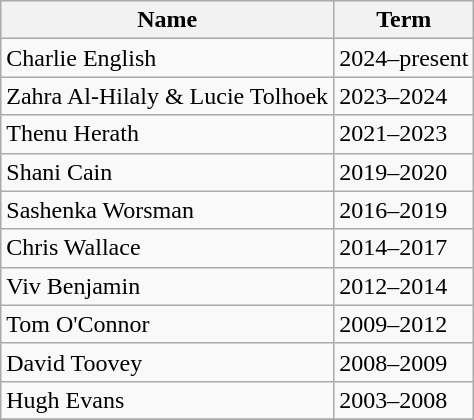<table class="wikitable">
<tr>
<th>Name</th>
<th>Term</th>
</tr>
<tr>
<td>Charlie English</td>
<td>2024–present</td>
</tr>
<tr>
<td>Zahra Al-Hilaly & Lucie Tolhoek</td>
<td>2023–2024</td>
</tr>
<tr>
<td>Thenu Herath</td>
<td>2021–2023</td>
</tr>
<tr>
<td>Shani Cain</td>
<td>2019–2020</td>
</tr>
<tr>
<td>Sashenka Worsman</td>
<td>2016–2019</td>
</tr>
<tr>
<td>Chris Wallace</td>
<td>2014–2017</td>
</tr>
<tr>
<td>Viv Benjamin</td>
<td>2012–2014</td>
</tr>
<tr>
<td>Tom O'Connor</td>
<td>2009–2012</td>
</tr>
<tr>
<td>David Toovey</td>
<td>2008–2009</td>
</tr>
<tr>
<td>Hugh Evans</td>
<td>2003–2008</td>
</tr>
<tr>
</tr>
</table>
